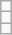<table class="wikitable">
<tr>
<td></td>
</tr>
<tr>
<td></td>
</tr>
<tr>
<td></td>
</tr>
</table>
